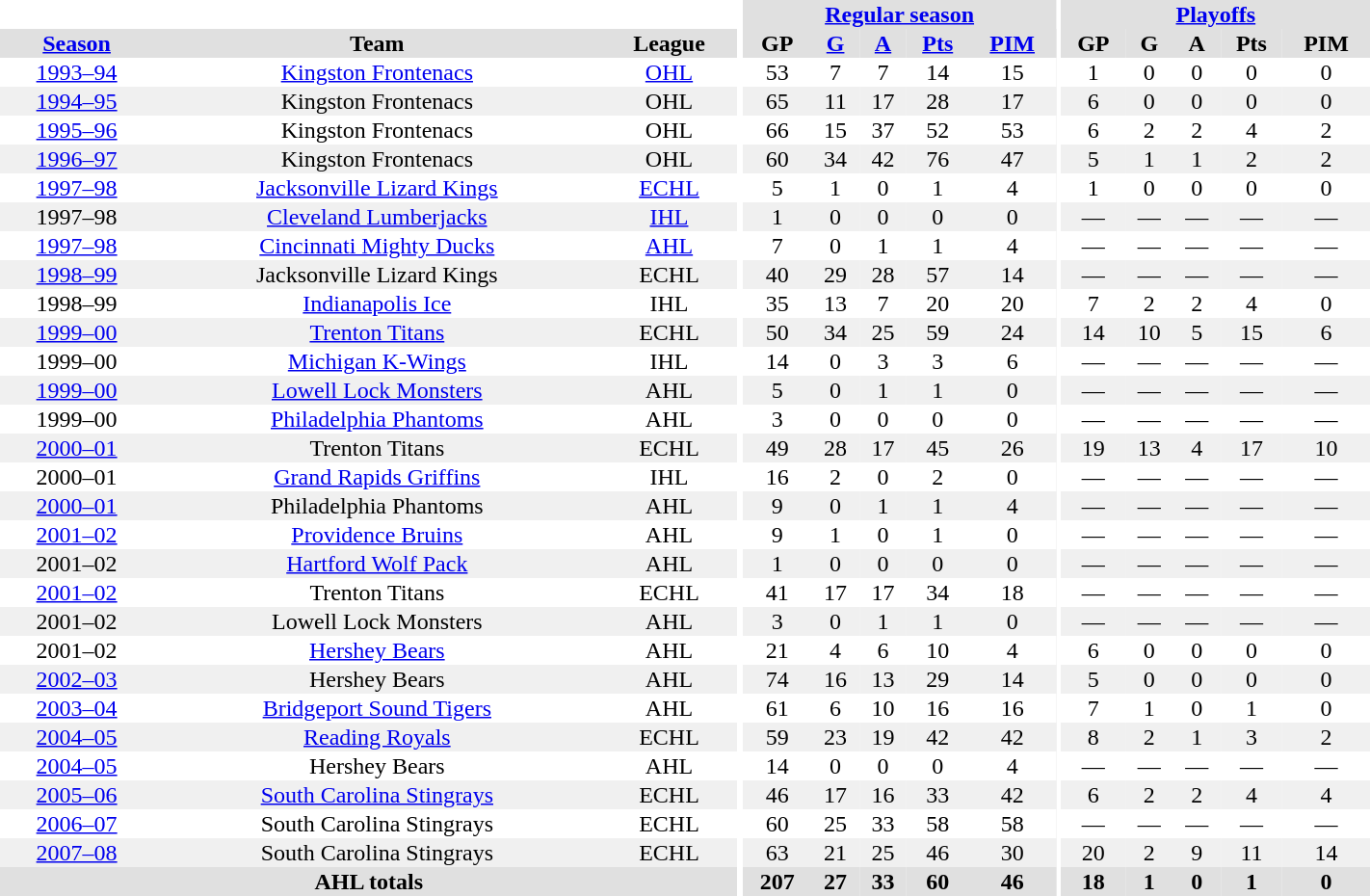<table border="0" cellpadding="1" cellspacing="0" style="text-align:center; width:75%">
<tr bgcolor="#e0e0e0">
<th colspan="3" bgcolor="#ffffff"></th>
<th rowspan="99" bgcolor="#ffffff"></th>
<th colspan="5"><a href='#'>Regular season</a></th>
<th rowspan="99" bgcolor="#ffffff"></th>
<th colspan="5"><a href='#'>Playoffs</a></th>
</tr>
<tr bgcolor="#e0e0e0">
<th><a href='#'>Season</a></th>
<th>Team</th>
<th>League</th>
<th>GP</th>
<th><a href='#'>G</a></th>
<th><a href='#'>A</a></th>
<th><a href='#'>Pts</a></th>
<th><a href='#'>PIM</a></th>
<th>GP</th>
<th>G</th>
<th>A</th>
<th>Pts</th>
<th>PIM</th>
</tr>
<tr ALIGN="center">
<td><a href='#'>1993–94</a></td>
<td><a href='#'>Kingston Frontenacs</a></td>
<td><a href='#'>OHL</a></td>
<td>53</td>
<td>7</td>
<td>7</td>
<td>14</td>
<td>15</td>
<td>1</td>
<td>0</td>
<td>0</td>
<td>0</td>
<td>0</td>
</tr>
<tr ALIGN="center" bgcolor="#f0f0f0">
<td><a href='#'>1994–95</a></td>
<td>Kingston Frontenacs</td>
<td>OHL</td>
<td>65</td>
<td>11</td>
<td>17</td>
<td>28</td>
<td>17</td>
<td>6</td>
<td>0</td>
<td>0</td>
<td>0</td>
<td>0</td>
</tr>
<tr ALIGN="center">
<td><a href='#'>1995–96</a></td>
<td>Kingston Frontenacs</td>
<td>OHL</td>
<td>66</td>
<td>15</td>
<td>37</td>
<td>52</td>
<td>53</td>
<td>6</td>
<td>2</td>
<td>2</td>
<td>4</td>
<td>2</td>
</tr>
<tr ALIGN="center" bgcolor="#f0f0f0">
<td><a href='#'>1996–97</a></td>
<td>Kingston Frontenacs</td>
<td>OHL</td>
<td>60</td>
<td>34</td>
<td>42</td>
<td>76</td>
<td>47</td>
<td>5</td>
<td>1</td>
<td>1</td>
<td>2</td>
<td>2</td>
</tr>
<tr ALIGN="center">
<td><a href='#'>1997–98</a></td>
<td><a href='#'>Jacksonville Lizard Kings</a></td>
<td><a href='#'>ECHL</a></td>
<td>5</td>
<td>1</td>
<td>0</td>
<td>1</td>
<td>4</td>
<td>1</td>
<td>0</td>
<td>0</td>
<td>0</td>
<td>0</td>
</tr>
<tr ALIGN="center" bgcolor="#f0f0f0">
<td>1997–98</td>
<td><a href='#'>Cleveland Lumberjacks</a></td>
<td><a href='#'>IHL</a></td>
<td>1</td>
<td>0</td>
<td>0</td>
<td>0</td>
<td>0</td>
<td>—</td>
<td>—</td>
<td>—</td>
<td>—</td>
<td>—</td>
</tr>
<tr ALIGN="center">
<td><a href='#'>1997–98</a></td>
<td><a href='#'>Cincinnati Mighty Ducks</a></td>
<td><a href='#'>AHL</a></td>
<td>7</td>
<td>0</td>
<td>1</td>
<td>1</td>
<td>4</td>
<td>—</td>
<td>—</td>
<td>—</td>
<td>—</td>
<td>—</td>
</tr>
<tr ALIGN="center" bgcolor="#f0f0f0">
<td><a href='#'>1998–99</a></td>
<td>Jacksonville Lizard Kings</td>
<td>ECHL</td>
<td>40</td>
<td>29</td>
<td>28</td>
<td>57</td>
<td>14</td>
<td>—</td>
<td>—</td>
<td>—</td>
<td>—</td>
<td>—</td>
</tr>
<tr ALIGN="center">
<td>1998–99</td>
<td><a href='#'>Indianapolis Ice</a></td>
<td>IHL</td>
<td>35</td>
<td>13</td>
<td>7</td>
<td>20</td>
<td>20</td>
<td>7</td>
<td>2</td>
<td>2</td>
<td>4</td>
<td>0</td>
</tr>
<tr ALIGN="center" bgcolor="#f0f0f0">
<td><a href='#'>1999–00</a></td>
<td><a href='#'>Trenton Titans</a></td>
<td>ECHL</td>
<td>50</td>
<td>34</td>
<td>25</td>
<td>59</td>
<td>24</td>
<td>14</td>
<td>10</td>
<td>5</td>
<td>15</td>
<td>6</td>
</tr>
<tr ALIGN="center">
<td>1999–00</td>
<td><a href='#'>Michigan K-Wings</a></td>
<td>IHL</td>
<td>14</td>
<td>0</td>
<td>3</td>
<td>3</td>
<td>6</td>
<td>—</td>
<td>—</td>
<td>—</td>
<td>—</td>
<td>—</td>
</tr>
<tr ALIGN="center" bgcolor="#f0f0f0">
<td><a href='#'>1999–00</a></td>
<td><a href='#'>Lowell Lock Monsters</a></td>
<td>AHL</td>
<td>5</td>
<td>0</td>
<td>1</td>
<td>1</td>
<td>0</td>
<td>—</td>
<td>—</td>
<td>—</td>
<td>—</td>
<td>—</td>
</tr>
<tr ALIGN="center">
<td>1999–00</td>
<td><a href='#'>Philadelphia Phantoms</a></td>
<td>AHL</td>
<td>3</td>
<td>0</td>
<td>0</td>
<td>0</td>
<td>0</td>
<td>—</td>
<td>—</td>
<td>—</td>
<td>—</td>
<td>—</td>
</tr>
<tr ALIGN="center" bgcolor="#f0f0f0">
<td><a href='#'>2000–01</a></td>
<td>Trenton Titans</td>
<td>ECHL</td>
<td>49</td>
<td>28</td>
<td>17</td>
<td>45</td>
<td>26</td>
<td>19</td>
<td>13</td>
<td>4</td>
<td>17</td>
<td>10</td>
</tr>
<tr ALIGN="center">
<td>2000–01</td>
<td><a href='#'>Grand Rapids Griffins</a></td>
<td>IHL</td>
<td>16</td>
<td>2</td>
<td>0</td>
<td>2</td>
<td>0</td>
<td>—</td>
<td>—</td>
<td>—</td>
<td>—</td>
<td>—</td>
</tr>
<tr ALIGN="center" bgcolor="#f0f0f0">
<td><a href='#'>2000–01</a></td>
<td>Philadelphia Phantoms</td>
<td>AHL</td>
<td>9</td>
<td>0</td>
<td>1</td>
<td>1</td>
<td>4</td>
<td>—</td>
<td>—</td>
<td>—</td>
<td>—</td>
<td>—</td>
</tr>
<tr ALIGN="center">
<td><a href='#'>2001–02</a></td>
<td><a href='#'>Providence Bruins</a></td>
<td>AHL</td>
<td>9</td>
<td>1</td>
<td>0</td>
<td>1</td>
<td>0</td>
<td>—</td>
<td>—</td>
<td>—</td>
<td>—</td>
<td>—</td>
</tr>
<tr ALIGN="center" bgcolor="#f0f0f0">
<td>2001–02</td>
<td><a href='#'>Hartford Wolf Pack</a></td>
<td>AHL</td>
<td>1</td>
<td>0</td>
<td>0</td>
<td>0</td>
<td>0</td>
<td>—</td>
<td>—</td>
<td>—</td>
<td>—</td>
<td>—</td>
</tr>
<tr ALIGN="center">
<td><a href='#'>2001–02</a></td>
<td>Trenton Titans</td>
<td>ECHL</td>
<td>41</td>
<td>17</td>
<td>17</td>
<td>34</td>
<td>18</td>
<td>—</td>
<td>—</td>
<td>—</td>
<td>—</td>
<td>—</td>
</tr>
<tr ALIGN="center" bgcolor="#f0f0f0">
<td>2001–02</td>
<td>Lowell Lock Monsters</td>
<td>AHL</td>
<td>3</td>
<td>0</td>
<td>1</td>
<td>1</td>
<td>0</td>
<td>—</td>
<td>—</td>
<td>—</td>
<td>—</td>
<td>—</td>
</tr>
<tr ALIGN="center">
<td>2001–02</td>
<td><a href='#'>Hershey Bears</a></td>
<td>AHL</td>
<td>21</td>
<td>4</td>
<td>6</td>
<td>10</td>
<td>4</td>
<td>6</td>
<td>0</td>
<td>0</td>
<td>0</td>
<td>0</td>
</tr>
<tr ALIGN="center" bgcolor="#f0f0f0">
<td><a href='#'>2002–03</a></td>
<td>Hershey Bears</td>
<td>AHL</td>
<td>74</td>
<td>16</td>
<td>13</td>
<td>29</td>
<td>14</td>
<td>5</td>
<td>0</td>
<td>0</td>
<td>0</td>
<td>0</td>
</tr>
<tr ALIGN="center">
<td><a href='#'>2003–04</a></td>
<td><a href='#'>Bridgeport Sound Tigers</a></td>
<td>AHL</td>
<td>61</td>
<td>6</td>
<td>10</td>
<td>16</td>
<td>16</td>
<td>7</td>
<td>1</td>
<td>0</td>
<td>1</td>
<td>0</td>
</tr>
<tr ALIGN="center" bgcolor="#f0f0f0">
<td><a href='#'>2004–05</a></td>
<td><a href='#'>Reading Royals</a></td>
<td>ECHL</td>
<td>59</td>
<td>23</td>
<td>19</td>
<td>42</td>
<td>42</td>
<td>8</td>
<td>2</td>
<td>1</td>
<td>3</td>
<td>2</td>
</tr>
<tr ALIGN="center">
<td><a href='#'>2004–05</a></td>
<td>Hershey Bears</td>
<td>AHL</td>
<td>14</td>
<td>0</td>
<td>0</td>
<td>0</td>
<td>4</td>
<td>—</td>
<td>—</td>
<td>—</td>
<td>—</td>
<td>—</td>
</tr>
<tr ALIGN="center" bgcolor="#f0f0f0">
<td><a href='#'>2005–06</a></td>
<td><a href='#'>South Carolina Stingrays</a></td>
<td>ECHL</td>
<td>46</td>
<td>17</td>
<td>16</td>
<td>33</td>
<td>42</td>
<td>6</td>
<td>2</td>
<td>2</td>
<td>4</td>
<td>4</td>
</tr>
<tr ALIGN="center">
<td><a href='#'>2006–07</a></td>
<td>South Carolina Stingrays</td>
<td>ECHL</td>
<td>60</td>
<td>25</td>
<td>33</td>
<td>58</td>
<td>58</td>
<td>—</td>
<td>—</td>
<td>—</td>
<td>—</td>
<td>—</td>
</tr>
<tr ALIGN="center" bgcolor="#f0f0f0">
<td><a href='#'>2007–08</a></td>
<td>South Carolina Stingrays</td>
<td>ECHL</td>
<td>63</td>
<td>21</td>
<td>25</td>
<td>46</td>
<td>30</td>
<td>20</td>
<td>2</td>
<td>9</td>
<td>11</td>
<td>14</td>
</tr>
<tr ALIGN="center" bgcolor="#e0e0e0">
<th colspan="3">AHL totals</th>
<th>207</th>
<th>27</th>
<th>33</th>
<th>60</th>
<th>46</th>
<th>18</th>
<th>1</th>
<th>0</th>
<th>1</th>
<th>0</th>
</tr>
</table>
